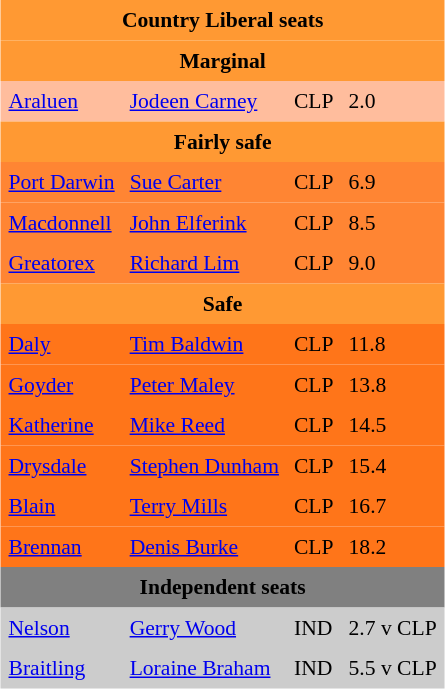<table class="toccolours" align="left" cellpadding="5" cellspacing="0" style="margin-right: .5em; margin-top: .4em; font-size: 90%; float:right">
<tr>
<td colspan="4"  style="text-align:center; background:#ff9933;"><span><strong>Country Liberal seats</strong></span></td>
</tr>
<tr>
<td colspan="4"  style="text-align:center; background:#ff9933;"><span><strong>Marginal</strong></span></td>
</tr>
<tr>
<td style="text-align:left; background:#FFBD9D;"><a href='#'>Araluen</a></td>
<td style="text-align:left; background:#FFBD9D;"><a href='#'>Jodeen Carney</a></td>
<td style="text-align:left; background:#FFBD9D;">CLP</td>
<td style="text-align:left; background:#FFBD9D;">2.0</td>
</tr>
<tr>
<td colspan="4"  style="text-align:center; background:#ff9933;"><span><strong>Fairly safe</strong></span></td>
</tr>
<tr>
<td style="text-align:left; background:#FF8533;"><a href='#'>Port Darwin</a></td>
<td style="text-align:left; background:#FF8533;"><a href='#'>Sue Carter</a></td>
<td style="text-align:left; background:#FF8533;">CLP</td>
<td style="text-align:left; background:#FF8533;">6.9</td>
</tr>
<tr>
<td style="text-align:left; background:#FF8533;"><a href='#'>Macdonnell</a></td>
<td style="text-align:left; background:#FF8533;"><a href='#'>John Elferink</a></td>
<td style="text-align:left; background:#FF8533;">CLP</td>
<td style="text-align:left; background:#FF8533;">8.5</td>
</tr>
<tr>
<td style="text-align:left; background:#FF8533;"><a href='#'>Greatorex</a></td>
<td style="text-align:left; background:#FF8533;"><a href='#'>Richard Lim</a></td>
<td style="text-align:left; background:#FF8533;">CLP</td>
<td style="text-align:left; background:#FF8533;">9.0</td>
</tr>
<tr>
<td colspan="4"  style="text-align:center; background:#ff9933;"><span><strong>Safe</strong></span></td>
</tr>
<tr>
<td style="text-align:left; background:#FF7519;"><a href='#'>Daly</a></td>
<td style="text-align:left; background:#FF7519;"><a href='#'>Tim Baldwin</a></td>
<td style="text-align:left; background:#FF7519;">CLP</td>
<td style="text-align:left; background:#FF7519;">11.8</td>
</tr>
<tr>
<td style="text-align:left; background:#FF7519;"><a href='#'>Goyder</a></td>
<td style="text-align:left; background:#FF7519;"><a href='#'>Peter Maley</a></td>
<td style="text-align:left; background:#FF7519;">CLP</td>
<td style="text-align:left; background:#FF7519;">13.8</td>
</tr>
<tr>
<td style="text-align:left; background:#FF7519;"><a href='#'>Katherine</a></td>
<td style="text-align:left; background:#FF7519;"><a href='#'>Mike Reed</a></td>
<td style="text-align:left; background:#FF7519;">CLP</td>
<td style="text-align:left; background:#FF7519;">14.5</td>
</tr>
<tr>
<td style="text-align:left; background:#FF7519;"><a href='#'>Drysdale</a></td>
<td style="text-align:left; background:#FF7519;"><a href='#'>Stephen Dunham</a></td>
<td style="text-align:left; background:#FF7519;">CLP</td>
<td style="text-align:left; background:#FF7519;">15.4</td>
</tr>
<tr>
<td style="text-align:left; background:#FF7519;"><a href='#'>Blain</a></td>
<td style="text-align:left; background:#FF7519;"><a href='#'>Terry Mills</a></td>
<td style="text-align:left; background:#FF7519;">CLP</td>
<td style="text-align:left; background:#FF7519;">16.7</td>
</tr>
<tr>
<td style="text-align:left; background:#FF7519;"><a href='#'>Brennan</a></td>
<td style="text-align:left; background:#FF7519;"><a href='#'>Denis Burke</a></td>
<td style="text-align:left; background:#FF7519;">CLP</td>
<td style="text-align:left; background:#FF7519;">18.2</td>
</tr>
<tr>
<td colspan="4"  style="text-align:center; background:gray;"><span><strong>Independent seats</strong></span></td>
</tr>
<tr>
<td style="text-align:left; background:#ccc;"><a href='#'>Nelson</a></td>
<td style="text-align:left; background:#ccc;"><a href='#'>Gerry Wood</a></td>
<td style="text-align:left; background:#ccc;">IND</td>
<td style="text-align:left; background:#ccc;">2.7 v CLP</td>
</tr>
<tr>
<td style="text-align:left; background:#ccc;"><a href='#'>Braitling</a></td>
<td style="text-align:left; background:#ccc;"><a href='#'>Loraine Braham</a></td>
<td style="text-align:left; background:#ccc;">IND</td>
<td style="text-align:left; background:#ccc;">5.5 v CLP</td>
</tr>
</table>
